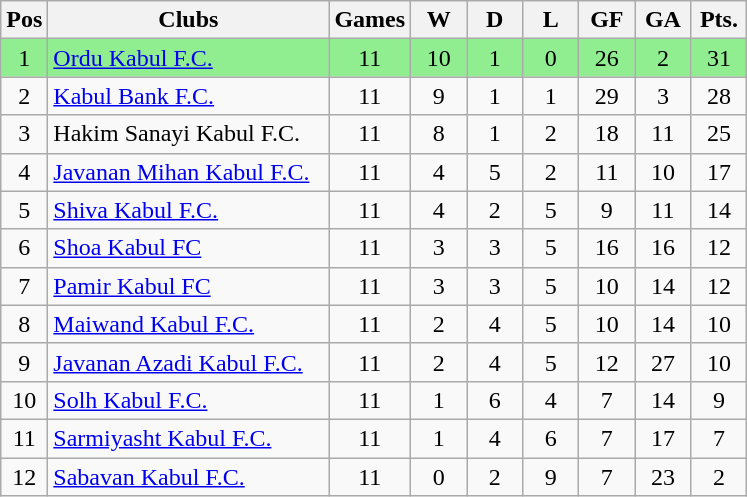<table class="wikitable" style="text-align:center">
<tr>
<th>Pos</th>
<th width="180">Clubs</th>
<th width="30">Games</th>
<th width="30">W</th>
<th width="30">D</th>
<th width="30">L</th>
<th width="30">GF</th>
<th width="30">GA</th>
<th width="30">Pts.</th>
</tr>
<tr style="background: #90EE90;">
<td>1</td>
<td style="text-align:left"><a href='#'>Ordu Kabul F.C.</a></td>
<td>11</td>
<td>10</td>
<td>1</td>
<td>0</td>
<td>26</td>
<td>2</td>
<td>31</td>
</tr>
<tr>
<td>2</td>
<td style="text-align:left"><a href='#'>Kabul Bank F.C.</a></td>
<td>11</td>
<td>9</td>
<td>1</td>
<td>1</td>
<td>29</td>
<td>3</td>
<td>28</td>
</tr>
<tr>
<td>3</td>
<td style="text-align:left">Hakim Sanayi Kabul F.C.</td>
<td>11</td>
<td>8</td>
<td>1</td>
<td>2</td>
<td>18</td>
<td>11</td>
<td>25</td>
</tr>
<tr>
<td>4</td>
<td style="text-align:left"><a href='#'>Javanan Mihan Kabul F.C.</a></td>
<td>11</td>
<td>4</td>
<td>5</td>
<td>2</td>
<td>11</td>
<td>10</td>
<td>17</td>
</tr>
<tr>
<td>5</td>
<td style="text-align:left"><a href='#'>Shiva Kabul F.C.</a></td>
<td>11</td>
<td>4</td>
<td>2</td>
<td>5</td>
<td>9</td>
<td>11</td>
<td>14</td>
</tr>
<tr>
<td>6</td>
<td style="text-align:left"><a href='#'>Shoa Kabul FC</a></td>
<td>11</td>
<td>3</td>
<td>3</td>
<td>5</td>
<td>16</td>
<td>16</td>
<td>12</td>
</tr>
<tr>
<td>7</td>
<td style="text-align:left"><a href='#'>Pamir Kabul FC</a></td>
<td>11</td>
<td>3</td>
<td>3</td>
<td>5</td>
<td>10</td>
<td>14</td>
<td>12</td>
</tr>
<tr>
<td>8</td>
<td style="text-align:left"><a href='#'>Maiwand Kabul F.C.</a></td>
<td>11</td>
<td>2</td>
<td>4</td>
<td>5</td>
<td>10</td>
<td>14</td>
<td>10</td>
</tr>
<tr>
<td>9</td>
<td style="text-align:left"><a href='#'>Javanan Azadi Kabul F.C.</a></td>
<td>11</td>
<td>2</td>
<td>4</td>
<td>5</td>
<td>12</td>
<td>27</td>
<td>10</td>
</tr>
<tr>
<td>10</td>
<td style="text-align:left"><a href='#'>Solh Kabul F.C.</a></td>
<td>11</td>
<td>1</td>
<td>6</td>
<td>4</td>
<td>7</td>
<td>14</td>
<td>9</td>
</tr>
<tr>
<td>11</td>
<td style="text-align:left"><a href='#'>Sarmiyasht Kabul F.C.</a></td>
<td>11</td>
<td>1</td>
<td>4</td>
<td>6</td>
<td>7</td>
<td>17</td>
<td>7</td>
</tr>
<tr>
<td>12</td>
<td style="text-align:left"><a href='#'>Sabavan Kabul F.C.</a></td>
<td>11</td>
<td>0</td>
<td>2</td>
<td>9</td>
<td>7</td>
<td>23</td>
<td>2</td>
</tr>
</table>
